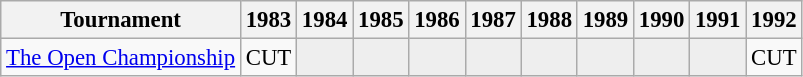<table class="wikitable" style="font-size:95%;text-align:center;">
<tr>
<th>Tournament</th>
<th>1983</th>
<th>1984</th>
<th>1985</th>
<th>1986</th>
<th>1987</th>
<th>1988</th>
<th>1989</th>
<th>1990</th>
<th>1991</th>
<th>1992</th>
</tr>
<tr>
<td align=left><a href='#'>The Open Championship</a></td>
<td>CUT</td>
<td style="background:#eeeeee;"></td>
<td style="background:#eeeeee;"></td>
<td style="background:#eeeeee;"></td>
<td style="background:#eeeeee;"></td>
<td style="background:#eeeeee;"></td>
<td style="background:#eeeeee;"></td>
<td style="background:#eeeeee;"></td>
<td style="background:#eeeeee;"></td>
<td>CUT</td>
</tr>
</table>
